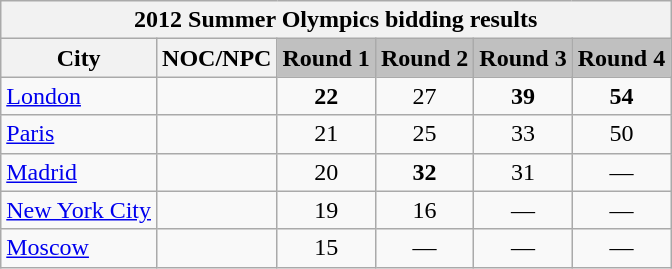<table class="wikitable collapsible">
<tr>
<th colspan="7">2012 Summer Olympics bidding results</th>
</tr>
<tr>
<th>City</th>
<th>NOC/NPC</th>
<td style="background:silver;"><strong>Round 1</strong></td>
<td style="background:silver;"><strong>Round 2</strong></td>
<td style="background:silver;"><strong>Round 3</strong></td>
<td style="background:silver;"><strong>Round 4</strong></td>
</tr>
<tr>
<td><a href='#'>London</a></td>
<td></td>
<td style="text-align:center;"><strong>22</strong></td>
<td style="text-align:center;">27</td>
<td style="text-align:center;"><strong>39</strong></td>
<td style="text-align:center;"><strong>54</strong></td>
</tr>
<tr>
<td><a href='#'>Paris</a></td>
<td></td>
<td style="text-align:center;">21</td>
<td style="text-align:center;">25</td>
<td style="text-align:center;">33</td>
<td style="text-align:center;">50</td>
</tr>
<tr>
<td><a href='#'>Madrid</a></td>
<td></td>
<td style="text-align:center;">20</td>
<td style="text-align:center;"><strong>32</strong></td>
<td style="text-align:center;">31</td>
<td style="text-align:center;">—</td>
</tr>
<tr>
<td><a href='#'>New York City</a></td>
<td></td>
<td style="text-align:center;">19</td>
<td style="text-align:center;">16</td>
<td style="text-align:center;">—</td>
<td style="text-align:center;">—</td>
</tr>
<tr>
<td><a href='#'>Moscow</a></td>
<td></td>
<td style="text-align:center;">15</td>
<td style="text-align:center;">—</td>
<td style="text-align:center;">—</td>
<td style="text-align:center;">—</td>
</tr>
</table>
